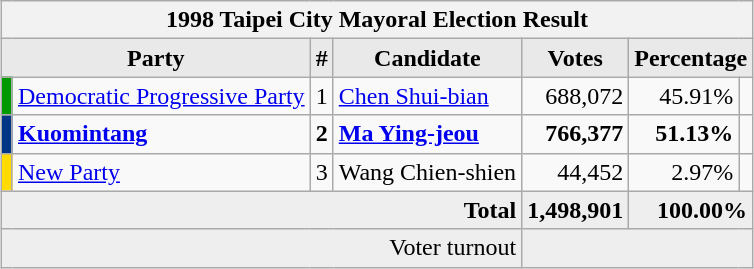<table class="wikitable collapsible" style="margin:1em auto;">
<tr>
<th colspan="7">1998 Taipei City Mayoral Election Result</th>
</tr>
<tr>
<th style="background-color:#E9E9E9" colspan=2 style="width: 20em">Party</th>
<th style="background-color:#E9E9E9" style="width: 2em">#</th>
<th style="background-color:#E9E9E9" style="width: 13em">Candidate</th>
<th style="background-color:#E9E9E9" style="width: 6em">Votes</th>
<th style="background-color:#E9E9E9" colspan=2 style="width: 11em">Percentage</th>
</tr>
<tr>
<td bgcolor="#009a00"></td>
<td align=left><a href='#'>Democratic Progressive Party</a></td>
<td align=center>1</td>
<td align=left><a href='#'>Chen Shui-bian</a></td>
<td align=right>688,072</td>
<td align=right>45.91%</td>
<td align=right></td>
</tr>
<tr>
<td bgcolor="#003586"></td>
<td align=left> <strong><a href='#'>Kuomintang</a></strong></td>
<td align=center><strong>2</strong></td>
<td align=left><strong><a href='#'>Ma Ying-jeou</a></strong></td>
<td align=right><strong>766,377</strong></td>
<td align=right><strong>51.13%</strong></td>
<td align=right> </td>
</tr>
<tr>
<td bgcolor="#ffdb00"></td>
<td align=left><a href='#'>New Party</a></td>
<td align=center>3</td>
<td align=left>Wang Chien-shien</td>
<td align=right>44,452</td>
<td align=right>2.97%</td>
<td align=right></td>
</tr>
<tr bgcolor="#EEEEEE">
<td colspan="4" align=right><strong>Total</strong></td>
<td align=right><strong>1,498,901</strong></td>
<td align=right colspan=2><strong>100.00%</strong></td>
</tr>
<tr bgcolor="#EEEEEE">
<td colspan="4" align="right">Voter turnout</td>
<td colspan="3" align="right"></td>
</tr>
</table>
